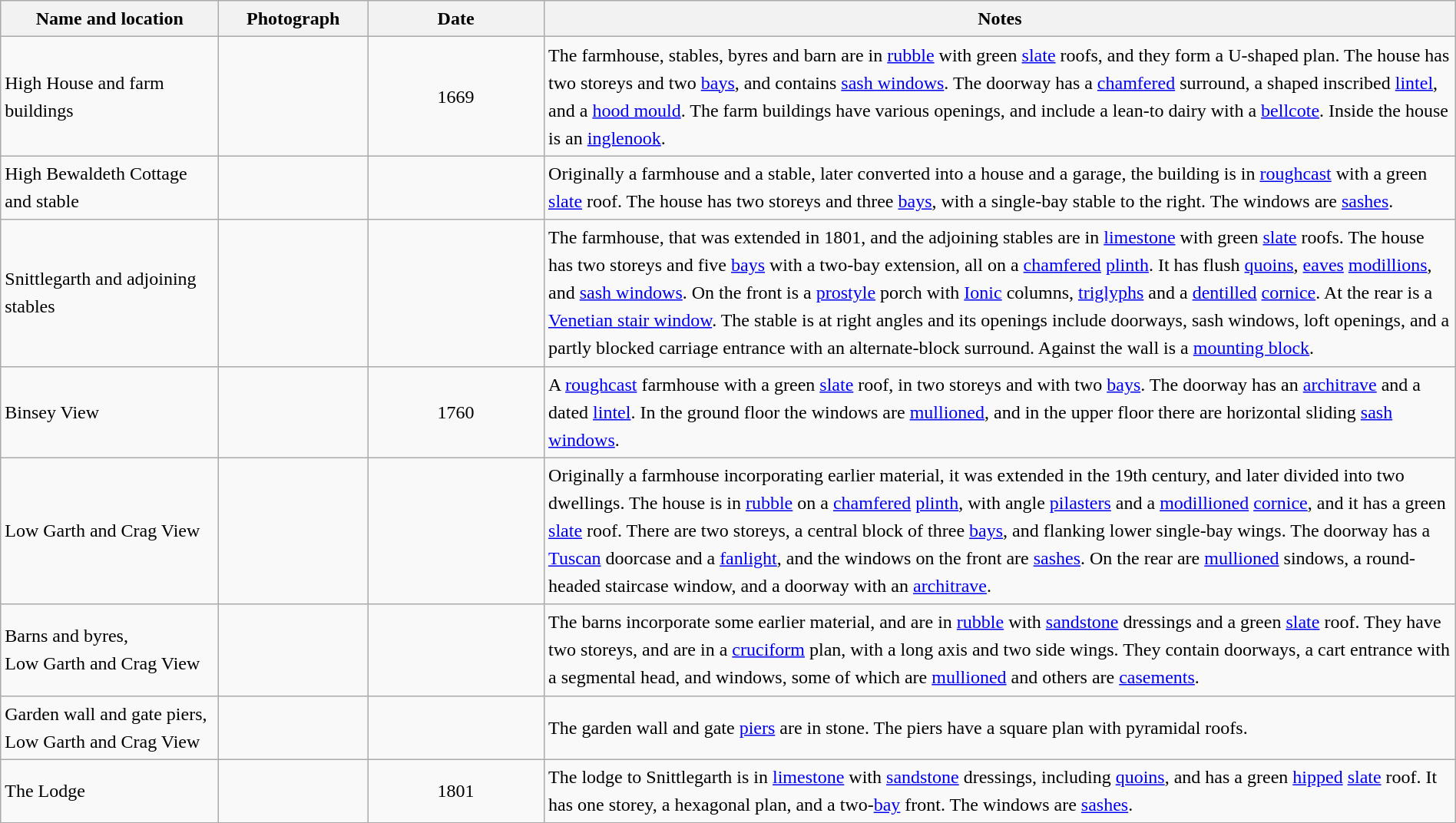<table class="wikitable sortable plainrowheaders" style="width:100%;border:0px;text-align:left;line-height:150%;">
<tr>
<th scope="col"  style="width:150px">Name and location</th>
<th scope="col"  style="width:100px" class="unsortable">Photograph</th>
<th scope="col"  style="width:120px">Date</th>
<th scope="col"  style="width:650px" class="unsortable">Notes</th>
</tr>
<tr>
<td>High House and farm buildings<br><small></small></td>
<td></td>
<td align="center">1669</td>
<td>The farmhouse, stables, byres and barn are in <a href='#'>rubble</a> with green <a href='#'>slate</a> roofs, and they form a U-shaped plan.  The house has two storeys and two <a href='#'>bays</a>, and contains <a href='#'>sash windows</a>.  The doorway has a <a href='#'>chamfered</a> surround, a shaped inscribed <a href='#'>lintel</a>, and a <a href='#'>hood mould</a>.  The farm buildings have various openings, and include a lean-to dairy with a <a href='#'>bellcote</a>.  Inside the house is an <a href='#'>inglenook</a>.</td>
</tr>
<tr>
<td>High Bewaldeth Cottage and stable<br><small></small></td>
<td></td>
<td align="center"></td>
<td>Originally a farmhouse and a stable, later converted into a house and a garage, the building is in <a href='#'>roughcast</a> with a green <a href='#'>slate</a> roof.  The house has two storeys and three <a href='#'>bays</a>, with a single-bay stable to the right.  The windows are <a href='#'>sashes</a>.</td>
</tr>
<tr>
<td>Snittlegarth and adjoining stables<br><small></small></td>
<td></td>
<td align="center"></td>
<td>The farmhouse, that was extended in 1801, and the adjoining stables are in <a href='#'>limestone</a> with green <a href='#'>slate</a> roofs.  The house has two storeys and five <a href='#'>bays</a> with a two-bay extension, all on a <a href='#'>chamfered</a> <a href='#'>plinth</a>.  It has flush <a href='#'>quoins</a>, <a href='#'>eaves</a> <a href='#'>modillions</a>, and <a href='#'>sash windows</a>.  On the front is a <a href='#'>prostyle</a> porch with <a href='#'>Ionic</a> columns, <a href='#'>triglyphs</a> and a <a href='#'>dentilled</a> <a href='#'>cornice</a>.  At the rear is a <a href='#'>Venetian stair window</a>.  The stable is at right angles and its openings include doorways, sash windows, loft openings, and a partly blocked carriage entrance with an alternate-block surround.  Against the wall is a <a href='#'>mounting block</a>.</td>
</tr>
<tr>
<td>Binsey View<br><small></small></td>
<td></td>
<td align="center">1760</td>
<td>A <a href='#'>roughcast</a> farmhouse with a green <a href='#'>slate</a> roof, in two storeys and with two <a href='#'>bays</a>.  The doorway has an <a href='#'>architrave</a> and a dated <a href='#'>lintel</a>.  In the ground floor the windows are <a href='#'>mullioned</a>, and in the upper floor there are horizontal sliding <a href='#'>sash windows</a>.</td>
</tr>
<tr>
<td>Low Garth and Crag View<br><small></small></td>
<td></td>
<td align="center"></td>
<td>Originally a farmhouse incorporating earlier material, it was extended in the 19th century, and later divided into two dwellings.  The house is in <a href='#'>rubble</a> on a <a href='#'>chamfered</a> <a href='#'>plinth</a>, with angle <a href='#'>pilasters</a> and a <a href='#'>modillioned</a> <a href='#'>cornice</a>, and it has a green <a href='#'>slate</a> roof.  There are two storeys, a central block of three <a href='#'>bays</a>, and flanking lower single-bay wings.  The doorway has a <a href='#'>Tuscan</a> doorcase and a <a href='#'>fanlight</a>, and the windows on the front are <a href='#'>sashes</a>.  On the rear are <a href='#'>mullioned</a> sindows, a round-headed staircase window, and a doorway with an <a href='#'>architrave</a>.</td>
</tr>
<tr>
<td>Barns and byres,<br>Low Garth and Crag View<br><small></small></td>
<td></td>
<td align="center"></td>
<td>The barns incorporate some earlier material, and are in <a href='#'>rubble</a> with <a href='#'>sandstone</a> dressings and a green <a href='#'>slate</a> roof.  They have two storeys, and are in a <a href='#'>cruciform</a> plan, with a long axis and two side wings.  They contain doorways, a cart entrance with a segmental head, and windows, some of which are <a href='#'>mullioned</a> and others are <a href='#'>casements</a>.</td>
</tr>
<tr>
<td>Garden wall and gate piers,<br>Low Garth and Crag View<br><small></small></td>
<td></td>
<td align="center"></td>
<td>The garden wall and gate <a href='#'>piers</a> are in stone.  The piers have a square plan with pyramidal roofs.</td>
</tr>
<tr>
<td>The Lodge<br><small></small></td>
<td></td>
<td align="center">1801</td>
<td>The lodge to Snittlegarth is in <a href='#'>limestone</a> with <a href='#'>sandstone</a> dressings, including <a href='#'>quoins</a>, and has a green <a href='#'>hipped</a> <a href='#'>slate</a> roof.  It has one storey, a hexagonal plan, and a two-<a href='#'>bay</a> front.  The windows are <a href='#'>sashes</a>.</td>
</tr>
<tr>
</tr>
</table>
